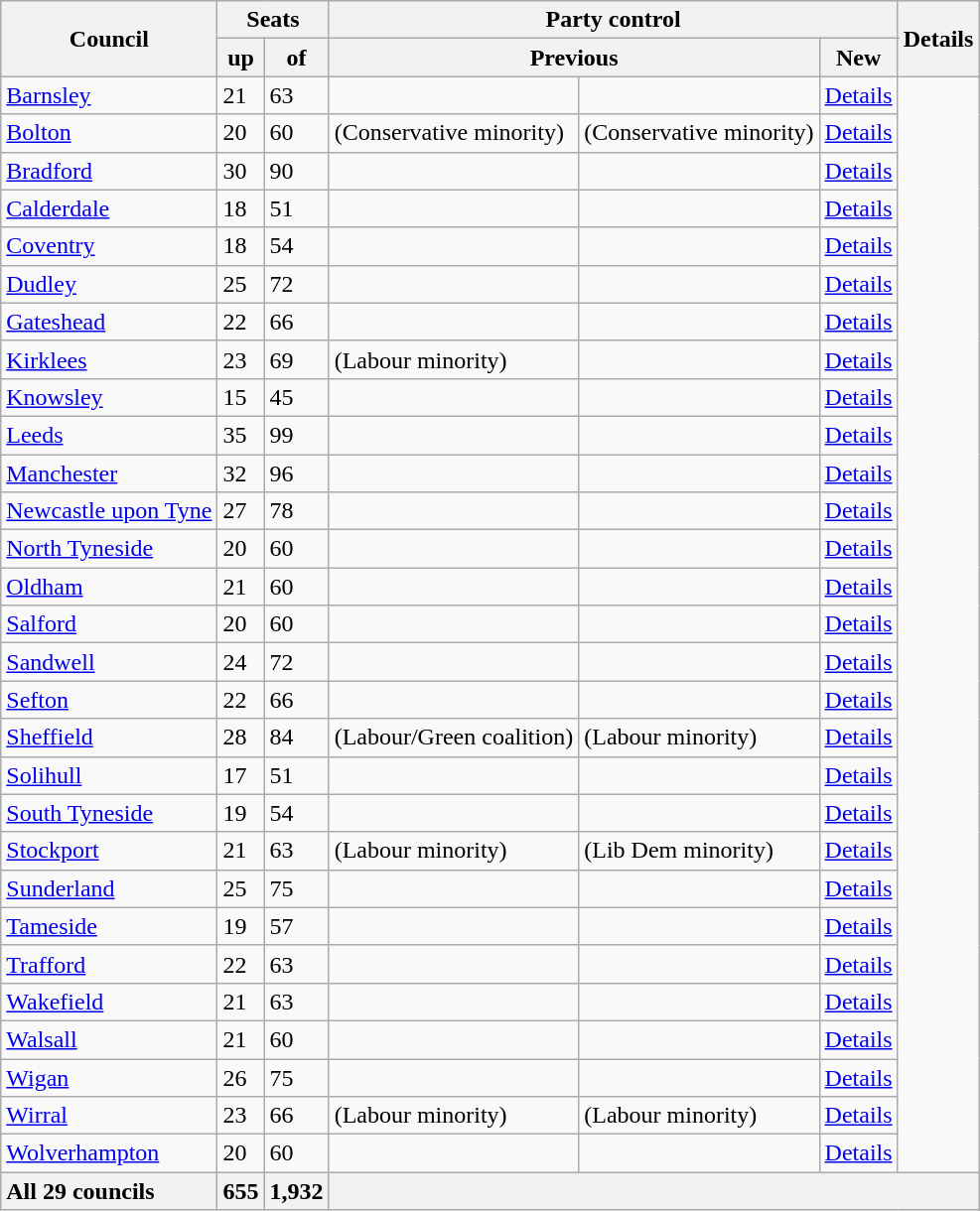<table class="wikitable sortable">
<tr>
<th rowspan="2">Council</th>
<th colspan="2">Seats</th>
<th colspan="4">Party control</th>
<th rowspan="2">Details</th>
</tr>
<tr>
<th>up</th>
<th>of</th>
<th colspan="2">Previous</th>
<th colspan="2">New</th>
</tr>
<tr>
<td><a href='#'>Barnsley</a></td>
<td>21</td>
<td>63</td>
<td></td>
<td></td>
<td><a href='#'>Details</a></td>
</tr>
<tr>
<td><a href='#'>Bolton</a></td>
<td>20</td>
<td>60</td>
<td> (Conservative minority)</td>
<td> (Conservative minority)</td>
<td><a href='#'>Details</a></td>
</tr>
<tr>
<td><a href='#'>Bradford</a></td>
<td>30</td>
<td>90</td>
<td></td>
<td></td>
<td><a href='#'>Details</a></td>
</tr>
<tr>
<td><a href='#'>Calderdale</a></td>
<td>18</td>
<td>51</td>
<td></td>
<td></td>
<td><a href='#'>Details</a></td>
</tr>
<tr>
<td><a href='#'>Coventry</a></td>
<td>18</td>
<td>54</td>
<td></td>
<td></td>
<td><a href='#'>Details</a></td>
</tr>
<tr>
<td><a href='#'>Dudley</a></td>
<td>25</td>
<td>72</td>
<td></td>
<td></td>
<td><a href='#'>Details</a></td>
</tr>
<tr>
<td><a href='#'>Gateshead</a></td>
<td>22</td>
<td>66</td>
<td></td>
<td></td>
<td><a href='#'>Details</a></td>
</tr>
<tr>
<td><a href='#'>Kirklees</a></td>
<td>23</td>
<td>69</td>
<td> (Labour minority)</td>
<td></td>
<td><a href='#'>Details</a></td>
</tr>
<tr>
<td><a href='#'>Knowsley</a></td>
<td>15</td>
<td>45</td>
<td></td>
<td></td>
<td><a href='#'>Details</a></td>
</tr>
<tr>
<td><a href='#'>Leeds</a></td>
<td>35</td>
<td>99</td>
<td></td>
<td></td>
<td><a href='#'>Details</a></td>
</tr>
<tr>
<td><a href='#'>Manchester</a></td>
<td>32</td>
<td>96</td>
<td></td>
<td></td>
<td><a href='#'>Details</a></td>
</tr>
<tr>
<td><a href='#'>Newcastle upon Tyne</a></td>
<td>27</td>
<td>78</td>
<td></td>
<td></td>
<td><a href='#'>Details</a></td>
</tr>
<tr>
<td><a href='#'>North Tyneside</a></td>
<td>20</td>
<td>60</td>
<td></td>
<td></td>
<td><a href='#'>Details</a></td>
</tr>
<tr>
<td><a href='#'>Oldham</a></td>
<td>21</td>
<td>60</td>
<td></td>
<td></td>
<td><a href='#'>Details</a></td>
</tr>
<tr>
<td><a href='#'>Salford</a></td>
<td>20</td>
<td>60</td>
<td></td>
<td></td>
<td><a href='#'>Details</a></td>
</tr>
<tr>
<td><a href='#'>Sandwell</a></td>
<td>24</td>
<td>72</td>
<td></td>
<td></td>
<td><a href='#'>Details</a></td>
</tr>
<tr>
<td><a href='#'>Sefton</a></td>
<td>22</td>
<td>66</td>
<td></td>
<td></td>
<td><a href='#'>Details</a></td>
</tr>
<tr>
<td><a href='#'>Sheffield</a></td>
<td>28</td>
<td>84</td>
<td> (Labour/Green coalition)</td>
<td> (Labour minority)</td>
<td><a href='#'>Details</a></td>
</tr>
<tr>
<td><a href='#'>Solihull</a></td>
<td>17</td>
<td>51</td>
<td></td>
<td></td>
<td><a href='#'>Details</a></td>
</tr>
<tr>
<td><a href='#'>South Tyneside</a></td>
<td>19</td>
<td>54</td>
<td></td>
<td></td>
<td><a href='#'>Details</a></td>
</tr>
<tr>
<td><a href='#'>Stockport</a></td>
<td>21</td>
<td>63</td>
<td> (Labour minority)</td>
<td> (Lib Dem minority)</td>
<td><a href='#'>Details</a></td>
</tr>
<tr>
<td><a href='#'>Sunderland</a></td>
<td>25</td>
<td>75</td>
<td></td>
<td></td>
<td><a href='#'>Details</a></td>
</tr>
<tr>
<td><a href='#'>Tameside</a></td>
<td>19</td>
<td>57</td>
<td></td>
<td></td>
<td><a href='#'>Details</a></td>
</tr>
<tr>
<td><a href='#'>Trafford</a></td>
<td>22</td>
<td>63</td>
<td></td>
<td></td>
<td><a href='#'>Details</a></td>
</tr>
<tr>
<td><a href='#'>Wakefield</a></td>
<td>21</td>
<td>63</td>
<td></td>
<td></td>
<td><a href='#'>Details</a></td>
</tr>
<tr>
<td><a href='#'>Walsall</a></td>
<td>21</td>
<td>60</td>
<td></td>
<td></td>
<td><a href='#'>Details</a></td>
</tr>
<tr>
<td><a href='#'>Wigan</a></td>
<td>26</td>
<td>75</td>
<td></td>
<td></td>
<td><a href='#'>Details</a></td>
</tr>
<tr>
<td><a href='#'>Wirral</a></td>
<td>23</td>
<td>66</td>
<td> (Labour minority)</td>
<td> (Labour minority)</td>
<td><a href='#'>Details</a></td>
</tr>
<tr>
<td><a href='#'>Wolverhampton</a></td>
<td>20</td>
<td>60</td>
<td></td>
<td></td>
<td><a href='#'>Details</a></td>
</tr>
<tr class="sortbottom">
<th style="text-align:left;">All 29 councils</th>
<th>655</th>
<th>1,932</th>
<th colspan="7"></th>
</tr>
</table>
